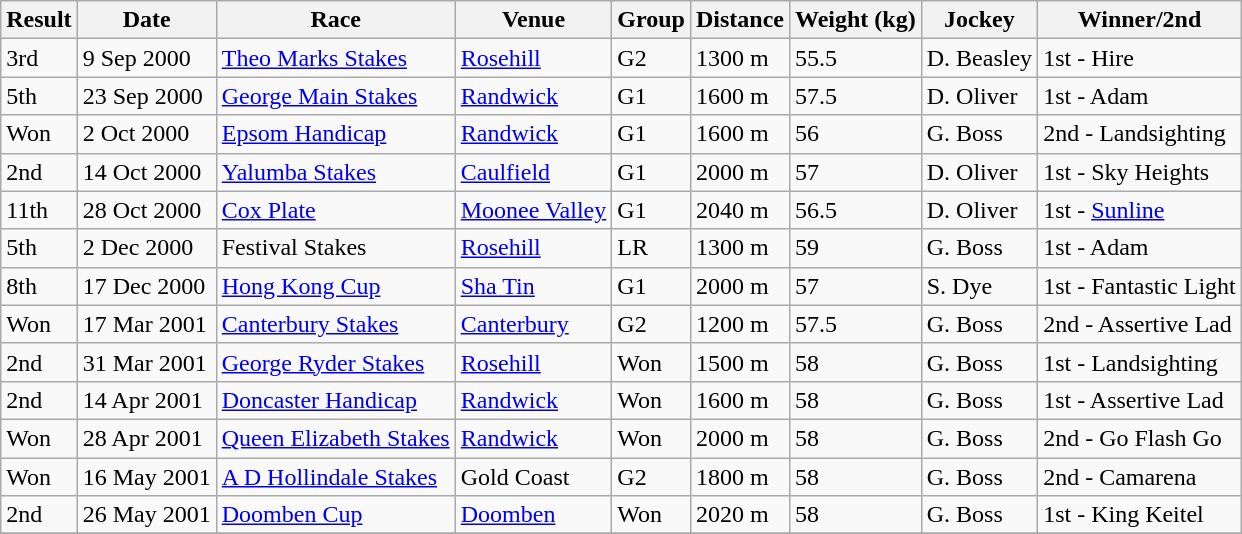<table class="wikitable">
<tr>
<th>Result</th>
<th>Date</th>
<th>Race</th>
<th>Venue</th>
<th>Group</th>
<th>Distance</th>
<th>Weight (kg)</th>
<th>Jockey</th>
<th>Winner/2nd</th>
</tr>
<tr>
<td>3rd</td>
<td>9 Sep 2000</td>
<td><a href='#'>Theo Marks Stakes</a></td>
<td><a href='#'>Rosehill</a></td>
<td>G2</td>
<td>1300 m</td>
<td>55.5</td>
<td>D. Beasley</td>
<td>1st - Hire</td>
</tr>
<tr>
<td>5th</td>
<td>23 Sep 2000</td>
<td><a href='#'>George Main Stakes</a></td>
<td><a href='#'>Randwick</a></td>
<td>G1</td>
<td>1600 m</td>
<td>57.5</td>
<td>D. Oliver</td>
<td>1st - Adam</td>
</tr>
<tr>
<td>Won</td>
<td>2 Oct 2000</td>
<td><a href='#'>Epsom Handicap</a></td>
<td><a href='#'>Randwick</a></td>
<td>G1</td>
<td>1600 m</td>
<td>56</td>
<td>G. Boss</td>
<td>2nd - Landsighting</td>
</tr>
<tr>
<td>2nd</td>
<td>14 Oct 2000</td>
<td><a href='#'>Yalumba Stakes</a></td>
<td><a href='#'>Caulfield</a></td>
<td>G1</td>
<td>2000 m</td>
<td>57</td>
<td>D. Oliver</td>
<td>1st - Sky Heights</td>
</tr>
<tr>
<td>11th</td>
<td>28 Oct 2000</td>
<td><a href='#'>Cox Plate</a></td>
<td><a href='#'>Moonee Valley</a></td>
<td>G1</td>
<td>2040 m</td>
<td>56.5</td>
<td>D. Oliver</td>
<td>1st - <a href='#'>Sunline</a></td>
</tr>
<tr>
<td>5th</td>
<td>2 Dec 2000</td>
<td>Festival Stakes</td>
<td><a href='#'>Rosehill</a></td>
<td>LR</td>
<td>1300 m</td>
<td>59</td>
<td>G. Boss</td>
<td>1st - Adam</td>
</tr>
<tr>
<td>8th</td>
<td>17 Dec 2000</td>
<td><a href='#'>Hong Kong Cup</a></td>
<td><a href='#'>Sha Tin</a></td>
<td>G1</td>
<td>2000 m</td>
<td>57</td>
<td>S. Dye</td>
<td>1st - Fantastic Light</td>
</tr>
<tr>
<td>Won</td>
<td>17 Mar 2001</td>
<td><a href='#'>Canterbury Stakes</a></td>
<td><a href='#'>Canterbury</a></td>
<td>G2</td>
<td>1200 m</td>
<td>57.5</td>
<td>G. Boss</td>
<td>2nd - Assertive Lad</td>
</tr>
<tr>
<td>2nd</td>
<td>31 Mar 2001</td>
<td><a href='#'>George Ryder Stakes</a></td>
<td><a href='#'>Rosehill</a></td>
<td>Won</td>
<td>1500 m</td>
<td>58</td>
<td>G. Boss</td>
<td>1st - Landsighting</td>
</tr>
<tr>
<td>2nd</td>
<td>14 Apr 2001</td>
<td><a href='#'>Doncaster Handicap</a></td>
<td><a href='#'>Randwick</a></td>
<td>Won</td>
<td>1600 m</td>
<td>58</td>
<td>G. Boss</td>
<td>1st - Assertive Lad</td>
</tr>
<tr>
<td>Won</td>
<td>28 Apr 2001</td>
<td><a href='#'>Queen Elizabeth Stakes</a></td>
<td><a href='#'>Randwick</a></td>
<td>Won</td>
<td>2000 m</td>
<td>58</td>
<td>G. Boss</td>
<td>2nd - Go Flash Go</td>
</tr>
<tr>
<td>Won</td>
<td>16 May 2001</td>
<td><a href='#'>A D Hollindale Stakes</a></td>
<td>Gold Coast</td>
<td>G2</td>
<td>1800 m</td>
<td>58</td>
<td>G. Boss</td>
<td>2nd - Camarena</td>
</tr>
<tr>
<td>2nd</td>
<td>26 May 2001</td>
<td><a href='#'>Doomben Cup</a></td>
<td><a href='#'>Doomben</a></td>
<td>Won</td>
<td>2020 m</td>
<td>58</td>
<td>G. Boss</td>
<td>1st - King Keitel</td>
</tr>
<tr>
</tr>
</table>
